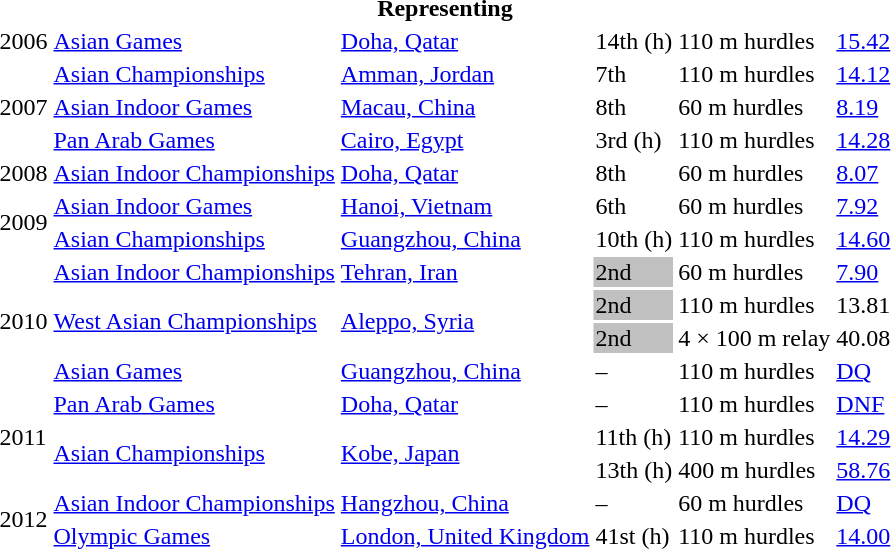<table>
<tr>
<th colspan="6">Representing </th>
</tr>
<tr>
<td>2006</td>
<td><a href='#'>Asian Games</a></td>
<td><a href='#'>Doha, Qatar</a></td>
<td>14th (h)</td>
<td>110 m hurdles</td>
<td><a href='#'>15.42</a></td>
</tr>
<tr>
<td rowspan=3>2007</td>
<td><a href='#'>Asian Championships</a></td>
<td><a href='#'>Amman, Jordan</a></td>
<td>7th</td>
<td>110 m hurdles</td>
<td><a href='#'>14.12</a></td>
</tr>
<tr>
<td><a href='#'>Asian Indoor Games</a></td>
<td><a href='#'>Macau, China</a></td>
<td>8th</td>
<td>60 m hurdles</td>
<td><a href='#'>8.19</a></td>
</tr>
<tr>
<td><a href='#'>Pan Arab Games</a></td>
<td><a href='#'>Cairo, Egypt</a></td>
<td>3rd (h)</td>
<td>110 m hurdles</td>
<td><a href='#'>14.28</a></td>
</tr>
<tr>
<td>2008</td>
<td><a href='#'>Asian Indoor Championships</a></td>
<td><a href='#'>Doha, Qatar</a></td>
<td>8th</td>
<td>60 m hurdles</td>
<td><a href='#'>8.07</a></td>
</tr>
<tr>
<td rowspan=2>2009</td>
<td><a href='#'>Asian Indoor Games</a></td>
<td><a href='#'>Hanoi, Vietnam</a></td>
<td>6th</td>
<td>60 m hurdles</td>
<td><a href='#'>7.92</a></td>
</tr>
<tr>
<td><a href='#'>Asian Championships</a></td>
<td><a href='#'>Guangzhou, China</a></td>
<td>10th (h)</td>
<td>110 m hurdles</td>
<td><a href='#'>14.60</a></td>
</tr>
<tr>
<td rowspan=4>2010</td>
<td><a href='#'>Asian Indoor Championships</a></td>
<td><a href='#'>Tehran, Iran</a></td>
<td bgcolor=silver>2nd</td>
<td>60 m hurdles</td>
<td><a href='#'>7.90</a></td>
</tr>
<tr>
<td rowspan=2><a href='#'>West Asian Championships</a></td>
<td rowspan=2><a href='#'>Aleppo, Syria</a></td>
<td bgcolor=silver>2nd</td>
<td>110 m hurdles</td>
<td>13.81</td>
</tr>
<tr>
<td bgcolor=silver>2nd</td>
<td>4 × 100 m relay</td>
<td>40.08</td>
</tr>
<tr>
<td><a href='#'>Asian Games</a></td>
<td><a href='#'>Guangzhou, China</a></td>
<td>–</td>
<td>110 m hurdles</td>
<td><a href='#'>DQ</a></td>
</tr>
<tr>
<td rowspan=3>2011</td>
<td><a href='#'>Pan Arab Games</a></td>
<td><a href='#'>Doha, Qatar</a></td>
<td>–</td>
<td>110 m hurdles</td>
<td><a href='#'>DNF</a></td>
</tr>
<tr>
<td rowspan=2><a href='#'>Asian Championships</a></td>
<td rowspan=2><a href='#'>Kobe, Japan</a></td>
<td>11th (h)</td>
<td>110 m hurdles</td>
<td><a href='#'>14.29</a></td>
</tr>
<tr>
<td>13th (h)</td>
<td>400 m hurdles</td>
<td><a href='#'>58.76</a></td>
</tr>
<tr>
<td rowspan=2>2012</td>
<td><a href='#'>Asian Indoor Championships</a></td>
<td><a href='#'>Hangzhou, China</a></td>
<td>–</td>
<td>60 m hurdles</td>
<td><a href='#'>DQ</a></td>
</tr>
<tr>
<td><a href='#'>Olympic Games</a></td>
<td><a href='#'>London, United Kingdom</a></td>
<td>41st (h)</td>
<td>110 m hurdles</td>
<td><a href='#'>14.00</a></td>
</tr>
</table>
